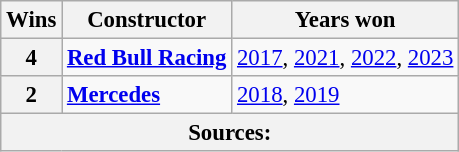<table class="wikitable" style="font-size: 95%">
<tr>
<th>Wins</th>
<th>Constructor</th>
<th>Years won</th>
</tr>
<tr>
<th>4</th>
<td> <strong><a href='#'>Red Bull Racing</a></strong></td>
<td><a href='#'>2017</a>, <a href='#'>2021</a>, <a href='#'>2022</a>, <a href='#'>2023</a></td>
</tr>
<tr>
<th>2</th>
<td> <a href='#'><strong>Mercedes</strong></a></td>
<td><a href='#'>2018</a>, <a href='#'>2019</a></td>
</tr>
<tr>
<th colspan=3>Sources:</th>
</tr>
</table>
